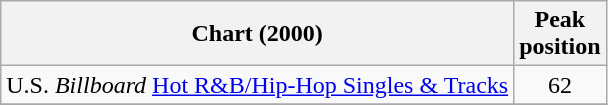<table class="wikitable">
<tr>
<th>Chart (2000)</th>
<th>Peak<br>position</th>
</tr>
<tr>
<td>U.S. <em>Billboard</em> <a href='#'>Hot R&B/Hip-Hop Singles & Tracks</a></td>
<td align="center">62</td>
</tr>
<tr>
</tr>
</table>
